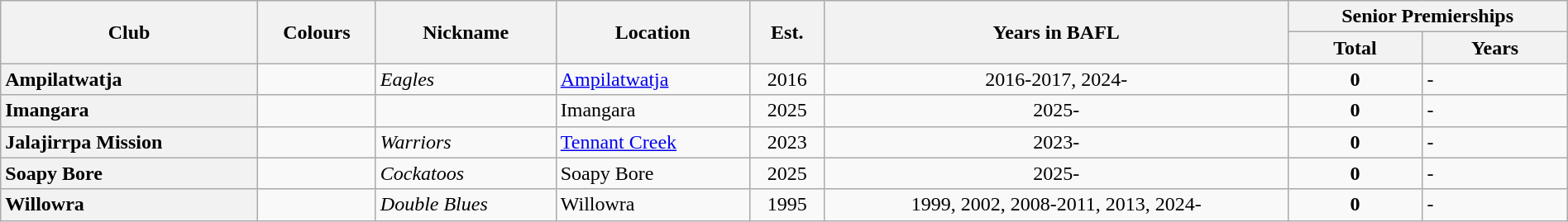<table class="wikitable sortable" style="text-align:center; width:100%">
<tr>
<th rowspan="2">Club</th>
<th rowspan="2">Colours</th>
<th rowspan="2">Nickname</th>
<th rowspan="2">Location</th>
<th rowspan="2">Est.</th>
<th rowspan="2">Years in BAFL</th>
<th colspan="2">Senior Premierships</th>
</tr>
<tr>
<th>Total</th>
<th>Years</th>
</tr>
<tr>
<th style="text-align:left">Ampilatwatja</th>
<td></td>
<td align="left"><em>Eagles</em></td>
<td align="left"><a href='#'>Ampilatwatja</a></td>
<td>2016</td>
<td>2016-2017, 2024-</td>
<td><strong>0</strong></td>
<td align="left">-</td>
</tr>
<tr>
<th style="text-align:left">Imangara</th>
<td></td>
<td align="left"></td>
<td align="left">Imangara</td>
<td>2025</td>
<td>2025-</td>
<td><strong>0</strong></td>
<td align="left">-</td>
</tr>
<tr>
<th style="text-align:left">Jalajirrpa Mission</th>
<td></td>
<td align="left"><em>Warriors</em></td>
<td align="left"><a href='#'>Tennant Creek</a></td>
<td>2023</td>
<td>2023-</td>
<td><strong>0</strong></td>
<td align="left">-</td>
</tr>
<tr>
<th style="text-align:left">Soapy Bore</th>
<td></td>
<td align="left"><em>Cockatoos</em></td>
<td align="left">Soapy Bore</td>
<td>2025</td>
<td>2025-</td>
<td><strong>0</strong></td>
<td align="left">-</td>
</tr>
<tr>
<th style="text-align:left">Willowra</th>
<td></td>
<td align="left"><em>Double Blues</em></td>
<td align="left">Willowra</td>
<td>1995</td>
<td>1999, 2002, 2008-2011, 2013, 2024-</td>
<td><strong>0</strong></td>
<td align="left">-</td>
</tr>
</table>
